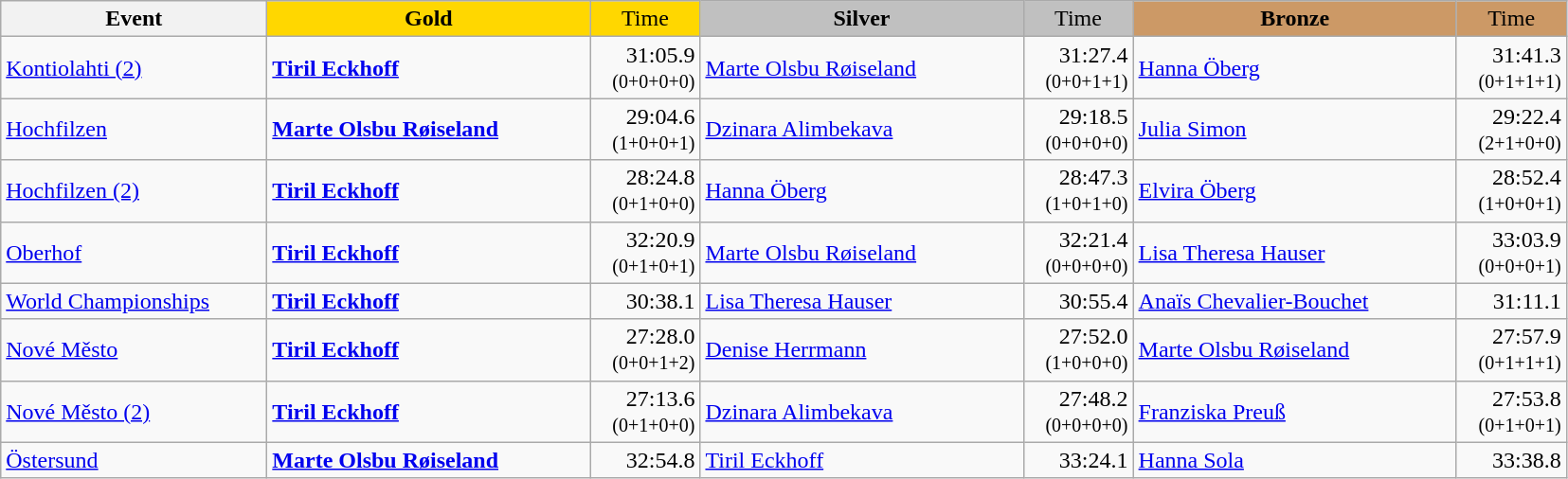<table class="wikitable">
<tr>
<th width="180">Event</th>
<th width="220" style="background:gold">Gold</th>
<th width="70" style="background:gold;font-weight:normal">Time</th>
<th width="220" style="background:silver">Silver</th>
<th width="70" style="background:silver;font-weight:normal">Time</th>
<th width="220" style="background:#CC9966">Bronze</th>
<th width="70" style="background:#CC9966;font-weight:normal">Time</th>
</tr>
<tr>
<td><a href='#'>Kontiolahti (2)</a><br></td>
<td><strong><a href='#'>Tiril Eckhoff</a></strong><br><small></small></td>
<td align="right">31:05.9<br><small>(0+0+0+0)</small></td>
<td><a href='#'>Marte Olsbu Røiseland</a><br><small></small></td>
<td align="right">31:27.4<br><small>(0+0+1+1)</small></td>
<td><a href='#'>Hanna Öberg</a><br><small></small></td>
<td align="right">31:41.3<br><small>(0+1+1+1)</small></td>
</tr>
<tr>
<td><a href='#'>Hochfilzen</a><br></td>
<td><strong><a href='#'>Marte Olsbu Røiseland</a></strong><br><small></small></td>
<td align="right">29:04.6<br><small>(1+0+0+1)</small></td>
<td><a href='#'>Dzinara Alimbekava</a><br><small></small></td>
<td align="right">29:18.5<br><small>(0+0+0+0)</small></td>
<td><a href='#'>Julia Simon</a><br><small></small></td>
<td align="right">29:22.4<br><small>(2+1+0+0)</small></td>
</tr>
<tr>
<td><a href='#'>Hochfilzen (2)</a><br></td>
<td><strong><a href='#'>Tiril Eckhoff</a></strong><br><small></small></td>
<td align="right">28:24.8<br><small>(0+1+0+0)</small></td>
<td><a href='#'>Hanna Öberg</a><br><small></small></td>
<td align="right">28:47.3<br><small>(1+0+1+0)</small></td>
<td><a href='#'>Elvira Öberg</a><br><small></small></td>
<td align="right">28:52.4<br><small>(1+0+0+1)</small></td>
</tr>
<tr>
<td><a href='#'>Oberhof</a><br></td>
<td><strong><a href='#'>Tiril Eckhoff</a></strong><br><small></small></td>
<td align="right">32:20.9<br><small>(0+1+0+1)</small></td>
<td><a href='#'>Marte Olsbu Røiseland</a><br><small></small></td>
<td align="right">32:21.4<br><small>(0+0+0+0)</small></td>
<td><a href='#'>Lisa Theresa Hauser</a><br><small></small></td>
<td align="right">33:03.9<br><small>(0+0+0+1)</small></td>
</tr>
<tr>
<td><a href='#'>World Championships</a><br></td>
<td><strong><a href='#'>Tiril Eckhoff</a></strong><br></td>
<td align="right">30:38.1<br> </td>
<td><a href='#'>Lisa Theresa Hauser</a> <br></td>
<td align="right">30:55.4<br> </td>
<td><a href='#'>Anaïs Chevalier-Bouchet</a> <br></td>
<td align="right">31:11.1<br> </td>
</tr>
<tr>
<td><a href='#'>Nové Město</a><br></td>
<td><strong><a href='#'>Tiril Eckhoff</a></strong><br><small></small></td>
<td align="right">27:28.0<br><small>(0+0+1+2)</small></td>
<td><a href='#'>Denise Herrmann</a><br><small></small></td>
<td align="right">27:52.0<br><small>(1+0+0+0)</small></td>
<td><a href='#'>Marte Olsbu Røiseland</a><br><small></small></td>
<td align="right">27:57.9<br><small>(0+1+1+1)</small></td>
</tr>
<tr>
<td><a href='#'>Nové Město (2)</a><br></td>
<td><strong><a href='#'>Tiril Eckhoff</a></strong><br><small></small></td>
<td align="right">27:13.6<br><small>(0+1+0+0)</small></td>
<td><a href='#'>Dzinara Alimbekava</a><br><small></small></td>
<td align="right">27:48.2<br><small>(0+0+0+0)</small></td>
<td><a href='#'>Franziska Preuß</a><br><small></small></td>
<td align="right">27:53.8<br><small>(0+1+0+1)</small></td>
</tr>
<tr>
<td><a href='#'>Östersund</a><br></td>
<td><strong><a href='#'>Marte Olsbu Røiseland</a></strong><br></td>
<td align="right">32:54.8 <br> </td>
<td><a href='#'>Tiril Eckhoff</a><br></td>
<td align="right">33:24.1 <br> </td>
<td><a href='#'>Hanna Sola</a><br></td>
<td align="right">33:38.8 <br> </td>
</tr>
</table>
